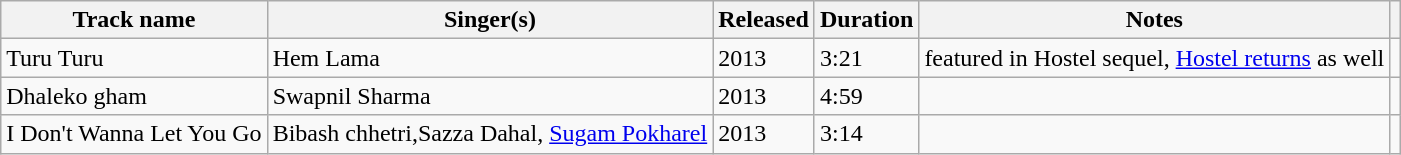<table class="wikitable ">
<tr>
<th>Track name</th>
<th>Singer(s)</th>
<th>Released</th>
<th>Duration</th>
<th>Notes</th>
<th></th>
</tr>
<tr>
<td>Turu Turu</td>
<td>Hem Lama</td>
<td>2013</td>
<td>3:21</td>
<td>featured in Hostel sequel, <a href='#'>Hostel returns</a> as well</td>
<td></td>
</tr>
<tr>
<td>Dhaleko gham</td>
<td>Swapnil Sharma</td>
<td>2013</td>
<td>4:59</td>
<td></td>
<td></td>
</tr>
<tr>
<td>I Don't Wanna Let You Go</td>
<td>Bibash chhetri,Sazza Dahal, <a href='#'>Sugam Pokharel</a></td>
<td>2013</td>
<td>3:14</td>
<td></td>
<td></td>
</tr>
</table>
